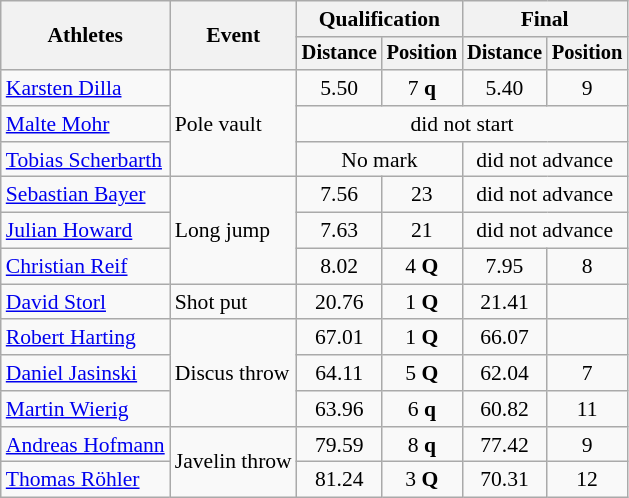<table class=wikitable style="font-size:90%">
<tr>
<th rowspan="2">Athletes</th>
<th rowspan="2">Event</th>
<th colspan="2">Qualification</th>
<th colspan="2">Final</th>
</tr>
<tr style="font-size:95%">
<th>Distance</th>
<th>Position</th>
<th>Distance</th>
<th>Position</th>
</tr>
<tr>
<td><a href='#'>Karsten Dilla</a></td>
<td rowspan=3>Pole vault</td>
<td align=center>5.50</td>
<td align=center>7 <strong>q</strong></td>
<td align=center>5.40</td>
<td align=center>9</td>
</tr>
<tr>
<td><a href='#'>Malte Mohr</a></td>
<td align=center colspan=4>did not start</td>
</tr>
<tr>
<td><a href='#'>Tobias Scherbarth</a></td>
<td align=center colspan=2>No mark</td>
<td align=center colspan=2>did not advance</td>
</tr>
<tr>
<td><a href='#'>Sebastian Bayer</a></td>
<td rowspan=3>Long jump</td>
<td align=center>7.56</td>
<td align=center>23</td>
<td align=center colspan=2>did not advance</td>
</tr>
<tr>
<td><a href='#'>Julian Howard</a></td>
<td align=center>7.63</td>
<td align=center>21</td>
<td align=center colspan=2>did not advance</td>
</tr>
<tr>
<td><a href='#'>Christian Reif</a></td>
<td align=center>8.02</td>
<td align=center>4 <strong>Q</strong></td>
<td align=center>7.95</td>
<td align=center>8</td>
</tr>
<tr>
<td><a href='#'>David Storl</a></td>
<td>Shot put</td>
<td align=center>20.76</td>
<td align=center>1 <strong>Q</strong></td>
<td align=center>21.41</td>
<td align=center></td>
</tr>
<tr>
<td><a href='#'>Robert Harting</a></td>
<td rowspan=3>Discus throw</td>
<td align=center>67.01</td>
<td align=center>1 <strong>Q</strong></td>
<td align=center>66.07</td>
<td align=center></td>
</tr>
<tr>
<td><a href='#'>Daniel Jasinski</a></td>
<td align=center>64.11</td>
<td align=center>5 <strong>Q</strong></td>
<td align=center>62.04</td>
<td align=center>7</td>
</tr>
<tr>
<td><a href='#'>Martin Wierig</a></td>
<td align=center>63.96</td>
<td align=center>6 <strong>q</strong></td>
<td align=center>60.82</td>
<td align=center>11</td>
</tr>
<tr>
<td><a href='#'>Andreas Hofmann</a></td>
<td rowspan=2>Javelin throw</td>
<td align=center>79.59</td>
<td align=center>8 <strong>q</strong></td>
<td align=center>77.42</td>
<td align=center>9</td>
</tr>
<tr>
<td><a href='#'>Thomas Röhler</a></td>
<td align=center>81.24</td>
<td align=center>3 <strong>Q</strong></td>
<td align=center>70.31</td>
<td align=center>12</td>
</tr>
</table>
